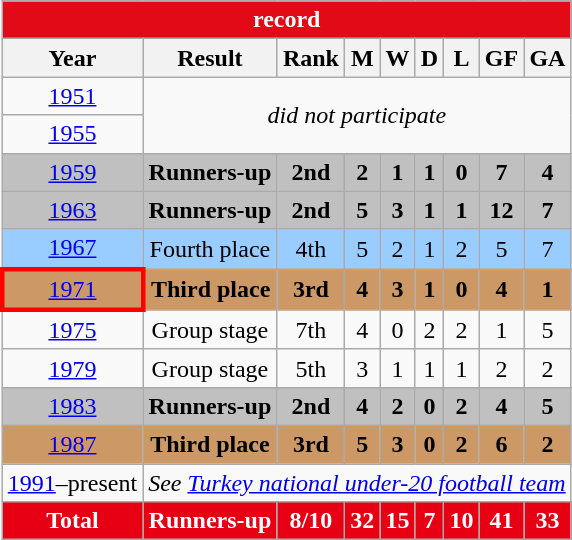<table class="wikitable" style="text-align:center">
<tr>
<th style="width:50px;background:#E30A17;color:#FFFFFF" colspan=9><a href='#'></a> record</th>
</tr>
<tr>
<th>Year</th>
<th>Result</th>
<th>Rank</th>
<th>M</th>
<th>W</th>
<th>D</th>
<th>L</th>
<th>GF</th>
<th>GA</th>
</tr>
<tr>
<td> <a href='#'>1951</a></td>
<td colspan="8" rowspan="2"><em>did not participate</em></td>
</tr>
<tr>
<td> <a href='#'>1955</a></td>
</tr>
<tr bgcolor=Silver>
<td> <a href='#'>1959</a></td>
<td><strong>Runners-up</strong></td>
<td><strong>2nd</strong></td>
<td><strong>2</strong></td>
<td><strong>1</strong></td>
<td><strong>1</strong></td>
<td><strong>0</strong></td>
<td><strong>7</strong></td>
<td><strong>4</strong></td>
</tr>
<tr bgcolor=Silver>
<td> <a href='#'>1963</a></td>
<td><strong>Runners-up</strong></td>
<td><strong>2nd</strong></td>
<td><strong>5</strong></td>
<td><strong>3</strong></td>
<td><strong>1</strong></td>
<td><strong>1</strong></td>
<td><strong>12</strong></td>
<td><strong>7</strong></td>
</tr>
<tr bgcolor="#9acdff">
<td> <a href='#'>1967</a></td>
<td>Fourth place</td>
<td>4th</td>
<td>5</td>
<td>2</td>
<td>1</td>
<td>2</td>
<td>5</td>
<td>7</td>
</tr>
<tr bgcolor=#cc9966>
<td style="border:3px solid red"> <a href='#'>1971</a></td>
<td><strong>Third place</strong></td>
<td><strong>3rd</strong></td>
<td><strong>4</strong></td>
<td><strong>3</strong></td>
<td><strong>1</strong></td>
<td><strong>0</strong></td>
<td><strong>4</strong></td>
<td><strong>1</strong></td>
</tr>
<tr>
<td><a href='#'>1975</a></td>
<td>Group stage</td>
<td>7th</td>
<td>4</td>
<td>0</td>
<td>2</td>
<td>2</td>
<td>1</td>
<td>5</td>
</tr>
<tr>
<td> <a href='#'>1979</a></td>
<td>Group stage</td>
<td>5th</td>
<td>3</td>
<td>1</td>
<td>1</td>
<td>1</td>
<td>2</td>
<td>2</td>
</tr>
<tr bgcolor=Silver>
<td> <a href='#'>1983</a></td>
<td><strong>Runners-up</strong></td>
<td><strong>2nd</strong></td>
<td><strong>4</strong></td>
<td><strong>2</strong></td>
<td><strong>0</strong></td>
<td><strong>2</strong></td>
<td><strong>4</strong></td>
<td><strong>5</strong></td>
</tr>
<tr bgcolor=#cc9966>
<td> <a href='#'>1987</a></td>
<td><strong>Third place</strong></td>
<td><strong>3rd</strong></td>
<td><strong>5</strong></td>
<td><strong>3</strong></td>
<td><strong>0</strong></td>
<td><strong>2</strong></td>
<td><strong>6</strong></td>
<td><strong>2</strong></td>
</tr>
<tr>
<td><a href='#'>1991</a>–present</td>
<td colspan=9><em>See <a href='#'>Turkey national under-20 football team</a></em></td>
</tr>
<tr>
<th style="background:#E70013;color:#FFFFFF">Total</th>
<th style="background:#E70013;color:#FFFFFF">Runners-up</th>
<th style="background:#E70013;color:#FFFFFF">8/10</th>
<th style="background:#E70013;color:#FFFFFF">32</th>
<th style="background:#E70013;color:#FFFFFF">15</th>
<th style="background:#E70013;color:#FFFFFF">7</th>
<th style="background:#E70013;color:#FFFFFF">10</th>
<th style="background:#E70013;color:#FFFFFF">41</th>
<th style="background:#E70013;color:#FFFFFF">33</th>
</tr>
</table>
